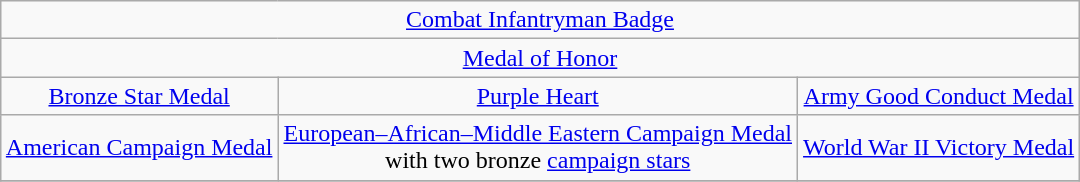<table class="wikitable" style="margin:1em auto; text-align:center;">
<tr>
<td colspan="3"><a href='#'>Combat Infantryman Badge</a></td>
</tr>
<tr>
<td colspan="3"><a href='#'>Medal of Honor</a></td>
</tr>
<tr>
<td><a href='#'>Bronze Star Medal</a></td>
<td><a href='#'>Purple Heart</a></td>
<td><a href='#'>Army Good Conduct Medal</a></td>
</tr>
<tr>
<td><a href='#'>American Campaign Medal</a></td>
<td><a href='#'>European–African–Middle Eastern Campaign Medal</a><br>with two bronze <a href='#'>campaign stars</a></td>
<td><a href='#'>World War II Victory Medal</a></td>
</tr>
<tr>
</tr>
</table>
